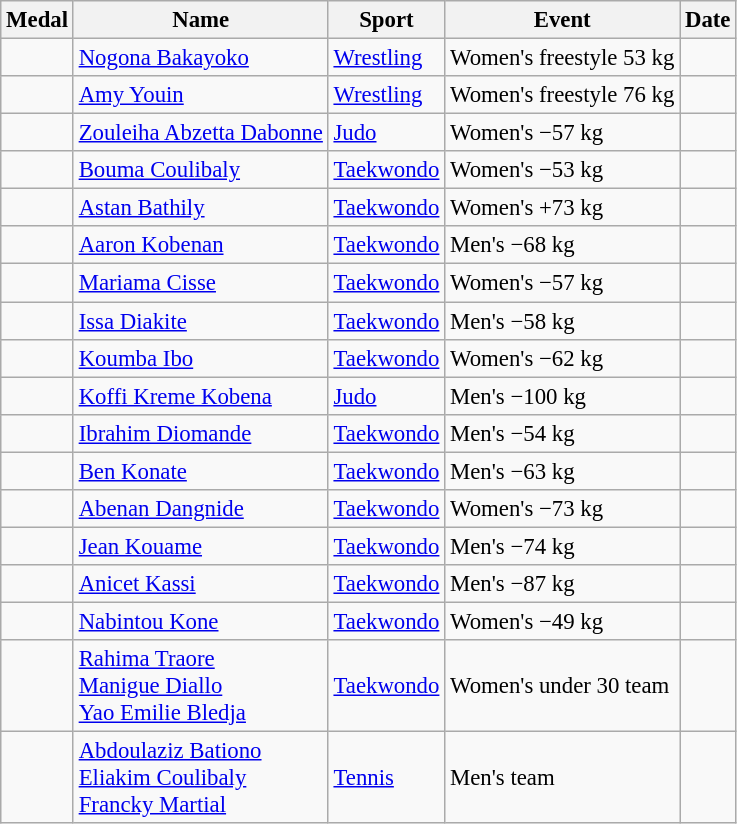<table class="wikitable sortable" style="font-size:95%">
<tr>
<th>Medal</th>
<th>Name</th>
<th>Sport</th>
<th>Event</th>
<th>Date</th>
</tr>
<tr>
<td></td>
<td><a href='#'>Nogona Bakayoko</a></td>
<td><a href='#'>Wrestling</a></td>
<td>Women's freestyle 53 kg</td>
<td></td>
</tr>
<tr>
<td></td>
<td><a href='#'>Amy Youin</a></td>
<td><a href='#'>Wrestling</a></td>
<td>Women's freestyle 76 kg</td>
<td></td>
</tr>
<tr>
<td></td>
<td><a href='#'>Zouleiha Abzetta Dabonne</a></td>
<td><a href='#'>Judo</a></td>
<td>Women's −57 kg</td>
<td></td>
</tr>
<tr>
<td></td>
<td><a href='#'>Bouma Coulibaly</a></td>
<td><a href='#'>Taekwondo</a></td>
<td>Women's −53 kg</td>
<td></td>
</tr>
<tr>
<td></td>
<td><a href='#'>Astan Bathily</a></td>
<td><a href='#'>Taekwondo</a></td>
<td>Women's +73 kg</td>
<td></td>
</tr>
<tr>
<td></td>
<td><a href='#'>Aaron Kobenan</a></td>
<td><a href='#'>Taekwondo</a></td>
<td>Men's −68 kg</td>
<td></td>
</tr>
<tr>
<td></td>
<td><a href='#'>Mariama Cisse</a></td>
<td><a href='#'>Taekwondo</a></td>
<td>Women's −57 kg</td>
<td></td>
</tr>
<tr>
<td></td>
<td><a href='#'>Issa Diakite</a></td>
<td><a href='#'>Taekwondo</a></td>
<td>Men's −58 kg</td>
<td></td>
</tr>
<tr>
<td></td>
<td><a href='#'>Koumba Ibo</a></td>
<td><a href='#'>Taekwondo</a></td>
<td>Women's −62 kg</td>
<td></td>
</tr>
<tr>
<td></td>
<td><a href='#'>Koffi Kreme Kobena</a></td>
<td><a href='#'>Judo</a></td>
<td>Men's −100 kg</td>
<td></td>
</tr>
<tr>
<td></td>
<td><a href='#'>Ibrahim Diomande</a></td>
<td><a href='#'>Taekwondo</a></td>
<td>Men's −54 kg</td>
<td></td>
</tr>
<tr>
<td></td>
<td><a href='#'>Ben Konate</a></td>
<td><a href='#'>Taekwondo</a></td>
<td>Men's −63 kg</td>
<td></td>
</tr>
<tr>
<td></td>
<td><a href='#'>Abenan Dangnide</a></td>
<td><a href='#'>Taekwondo</a></td>
<td>Women's −73 kg</td>
<td></td>
</tr>
<tr>
<td></td>
<td><a href='#'>Jean Kouame</a></td>
<td><a href='#'>Taekwondo</a></td>
<td>Men's −74 kg</td>
<td></td>
</tr>
<tr>
<td></td>
<td><a href='#'>Anicet Kassi</a></td>
<td><a href='#'>Taekwondo</a></td>
<td>Men's −87 kg</td>
<td></td>
</tr>
<tr>
<td></td>
<td><a href='#'>Nabintou Kone</a></td>
<td><a href='#'>Taekwondo</a></td>
<td>Women's −49 kg</td>
<td></td>
</tr>
<tr>
<td></td>
<td><a href='#'>Rahima Traore</a><br><a href='#'>Manigue Diallo</a><br><a href='#'>Yao Emilie Bledja</a></td>
<td><a href='#'>Taekwondo</a></td>
<td>Women's under 30 team</td>
<td></td>
</tr>
<tr>
<td></td>
<td><a href='#'>Abdoulaziz Bationo</a><br><a href='#'>Eliakim Coulibaly</a><br><a href='#'>Francky Martial</a></td>
<td><a href='#'>Tennis</a></td>
<td>Men's team</td>
<td></td>
</tr>
</table>
